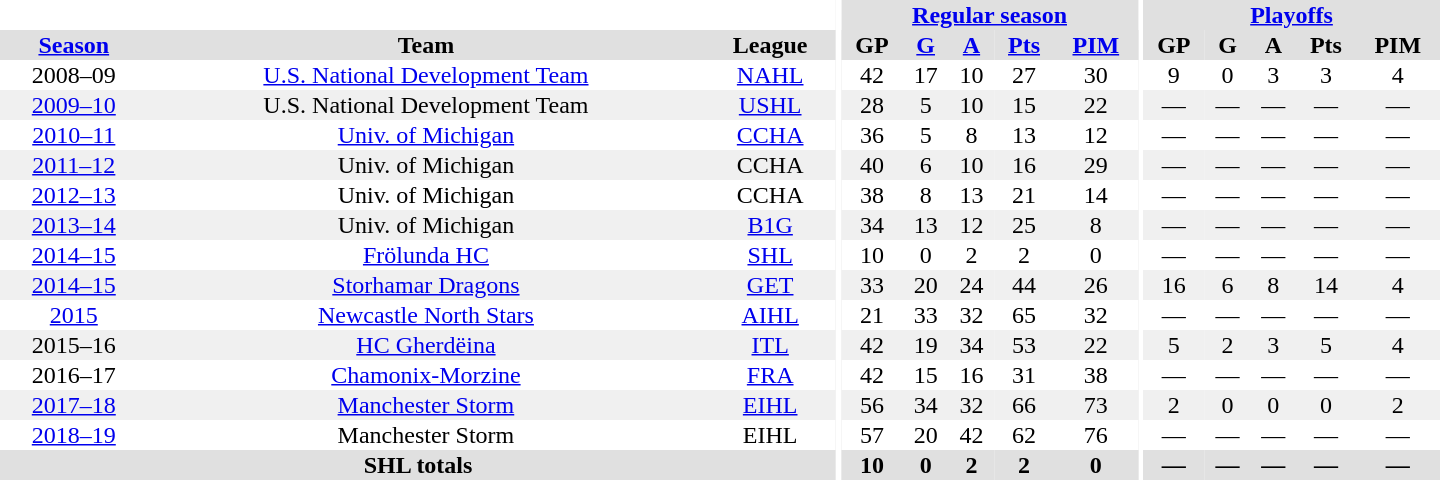<table border="0" cellpadding="1" cellspacing="0" style="text-align:center; width:60em">
<tr bgcolor="#e0e0e0">
<th colspan="3" bgcolor="#ffffff"></th>
<th rowspan="99" bgcolor="#ffffff"></th>
<th colspan="5"><a href='#'>Regular season</a></th>
<th rowspan="99" bgcolor="#ffffff"></th>
<th colspan="5"><a href='#'>Playoffs</a></th>
</tr>
<tr bgcolor="#e0e0e0">
<th><a href='#'>Season</a></th>
<th>Team</th>
<th>League</th>
<th>GP</th>
<th><a href='#'>G</a></th>
<th><a href='#'>A</a></th>
<th><a href='#'>Pts</a></th>
<th><a href='#'>PIM</a></th>
<th>GP</th>
<th>G</th>
<th>A</th>
<th>Pts</th>
<th>PIM</th>
</tr>
<tr>
<td>2008–09</td>
<td><a href='#'>U.S. National Development Team</a></td>
<td><a href='#'>NAHL</a></td>
<td>42</td>
<td>17</td>
<td>10</td>
<td>27</td>
<td>30</td>
<td>9</td>
<td>0</td>
<td>3</td>
<td>3</td>
<td>4</td>
</tr>
<tr bgcolor="#f0f0f0">
<td><a href='#'>2009–10</a></td>
<td>U.S. National Development Team</td>
<td><a href='#'>USHL</a></td>
<td>28</td>
<td>5</td>
<td>10</td>
<td>15</td>
<td>22</td>
<td>—</td>
<td>—</td>
<td>—</td>
<td>—</td>
<td>—</td>
</tr>
<tr>
<td><a href='#'>2010–11</a></td>
<td><a href='#'>Univ. of Michigan</a></td>
<td><a href='#'>CCHA</a></td>
<td>36</td>
<td>5</td>
<td>8</td>
<td>13</td>
<td>12</td>
<td>—</td>
<td>—</td>
<td>—</td>
<td>—</td>
<td>—</td>
</tr>
<tr bgcolor="#f0f0f0">
<td><a href='#'>2011–12</a></td>
<td>Univ. of Michigan</td>
<td>CCHA</td>
<td>40</td>
<td>6</td>
<td>10</td>
<td>16</td>
<td>29</td>
<td>—</td>
<td>—</td>
<td>—</td>
<td>—</td>
<td>—</td>
</tr>
<tr>
<td><a href='#'>2012–13</a></td>
<td>Univ. of Michigan</td>
<td>CCHA</td>
<td>38</td>
<td>8</td>
<td>13</td>
<td>21</td>
<td>14</td>
<td>—</td>
<td>—</td>
<td>—</td>
<td>—</td>
<td>—</td>
</tr>
<tr bgcolor="#f0f0f0">
<td><a href='#'>2013–14</a></td>
<td>Univ. of Michigan</td>
<td><a href='#'>B1G</a></td>
<td>34</td>
<td>13</td>
<td>12</td>
<td>25</td>
<td>8</td>
<td>—</td>
<td>—</td>
<td>—</td>
<td>—</td>
<td>—</td>
</tr>
<tr>
<td><a href='#'>2014–15</a></td>
<td><a href='#'>Frölunda HC</a></td>
<td><a href='#'>SHL</a></td>
<td>10</td>
<td>0</td>
<td>2</td>
<td>2</td>
<td>0</td>
<td>—</td>
<td>—</td>
<td>—</td>
<td>—</td>
<td>—</td>
</tr>
<tr bgcolor="#f0f0f0">
<td><a href='#'>2014–15</a></td>
<td><a href='#'>Storhamar Dragons</a></td>
<td><a href='#'>GET</a></td>
<td>33</td>
<td>20</td>
<td>24</td>
<td>44</td>
<td>26</td>
<td>16</td>
<td>6</td>
<td>8</td>
<td>14</td>
<td>4</td>
</tr>
<tr>
<td><a href='#'>2015</a></td>
<td><a href='#'>Newcastle North Stars</a></td>
<td><a href='#'>AIHL</a></td>
<td>21</td>
<td>33</td>
<td>32</td>
<td>65</td>
<td>32</td>
<td>—</td>
<td>—</td>
<td>—</td>
<td>—</td>
<td>—</td>
</tr>
<tr ALIGN="center"   bgcolor="#f0f0f0">
<td>2015–16</td>
<td><a href='#'>HC Gherdëina</a></td>
<td><a href='#'>ITL</a></td>
<td>42</td>
<td>19</td>
<td>34</td>
<td>53</td>
<td>22</td>
<td>5</td>
<td>2</td>
<td>3</td>
<td>5</td>
<td>4</td>
</tr>
<tr>
<td>2016–17</td>
<td><a href='#'>Chamonix-Morzine</a></td>
<td><a href='#'>FRA</a></td>
<td>42</td>
<td>15</td>
<td>16</td>
<td>31</td>
<td>38</td>
<td>—</td>
<td>—</td>
<td>—</td>
<td>—</td>
<td>—</td>
</tr>
<tr bgcolor="#f0f0f0">
<td><a href='#'>2017–18</a></td>
<td><a href='#'>Manchester Storm</a></td>
<td><a href='#'>EIHL</a></td>
<td>56</td>
<td>34</td>
<td>32</td>
<td>66</td>
<td>73</td>
<td>2</td>
<td>0</td>
<td>0</td>
<td>0</td>
<td>2</td>
</tr>
<tr>
<td><a href='#'>2018–19</a></td>
<td>Manchester Storm</td>
<td>EIHL</td>
<td>57</td>
<td>20</td>
<td>42</td>
<td>62</td>
<td>76</td>
<td>—</td>
<td>—</td>
<td>—</td>
<td>—</td>
<td>—</td>
</tr>
<tr bgcolor="#e0e0e0">
<th colspan="3">SHL totals</th>
<th>10</th>
<th>0</th>
<th>2</th>
<th>2</th>
<th>0</th>
<th>—</th>
<th>—</th>
<th>—</th>
<th>—</th>
<th>—</th>
</tr>
</table>
